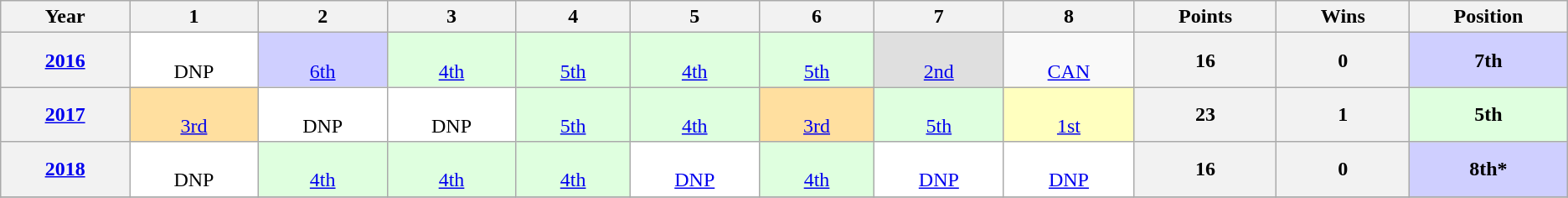<table class="wikitable" style="text-align: center;" style="font-size:small" style="clear:both;">
<tr>
<th width="2%">Year</th>
<th width="2%">1</th>
<th width="2%">2</th>
<th width="2%">3</th>
<th width="2%">4</th>
<th width="2%">5</th>
<th width="2%">6</th>
<th width="2%">7</th>
<th width="2%">8</th>
<th width="2%">Points</th>
<th width="2%">Wins</th>
<th width="2%">Position</th>
</tr>
<tr align=center>
<th><a href='#'>2016</a></th>
<td style="background:#FFFFFF;"> <br>DNP</td>
<td style="background:#CFCFFF;"> <br><a href='#'>6th</a></td>
<td style="background:#DFFFDF;"> <br><a href='#'>4th</a></td>
<td style="background:#DFFFDF;"> <br><a href='#'>5th</a></td>
<td style="background:#DFFFDF;"> <br><a href='#'>4th</a></td>
<td style="background:#DFFFDF;"> <br><a href='#'>5th</a></td>
<td style="background:#DFDFDF;"> <br><a href='#'>2nd</a></td>
<td> <br><a href='#'>CAN</a></td>
<th>16</th>
<th>0</th>
<th style="background:#CFCFFF;">7th</th>
</tr>
<tr align=center>
<th><a href='#'>2017</a></th>
<td style="background:#FFDF9F;"> <br><a href='#'>3rd</a></td>
<td style="background:#FFFFFF;"> <br>DNP</td>
<td style="background:#FFFFFF;"> <br>DNP</td>
<td style="background:#DFFFDF;"> <br><a href='#'>5th</a></td>
<td style="background:#DFFFDF;"> <br><a href='#'>4th</a></td>
<td style="background:#FFDF9F;"> <br><a href='#'>3rd</a></td>
<td style="background:#DFFFDF;"> <br><a href='#'>5th</a></td>
<td style="background:#FFFFBF;"> <br><a href='#'>1st</a></td>
<th>23</th>
<th>1</th>
<th style="background:#DFFFDF;">5th</th>
</tr>
<tr align=center>
<th><a href='#'>2018</a></th>
<td style="background:#FFFFFF;"><br>DNP</td>
<td style="background:#DFFFDF;"><br><a href='#'>4th</a></td>
<td style="background:#DFFFDF;"><br><a href='#'>4th</a></td>
<td style="background:#DFFFDF;"><br><a href='#'>4th</a></td>
<td style="background:#FFFFFF;"><br><a href='#'>DNP</a></td>
<td style="background:#DFFFDF;"><br><a href='#'>4th</a></td>
<td style="background:#FFFFFF;"><br><a href='#'>DNP</a></td>
<td style="background:#FFFFFF;"><br><a href='#'>DNP</a></td>
<th>16</th>
<th>0</th>
<th style="background:#CFCFFF;">8th*</th>
</tr>
<tr align=center>
</tr>
</table>
